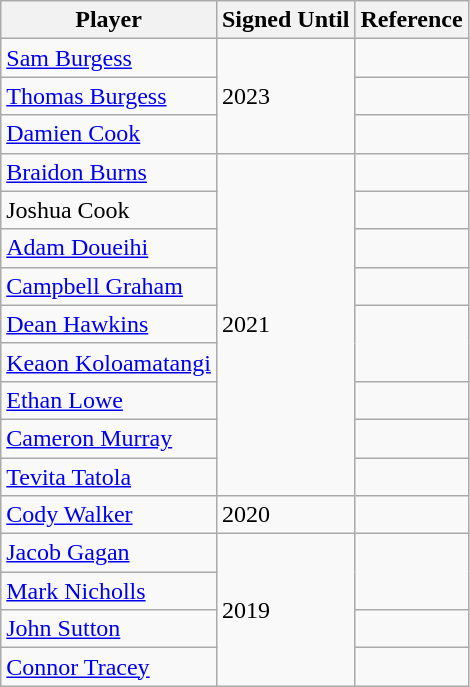<table class="wikitable">
<tr>
<th>Player</th>
<th>Signed Until</th>
<th>Reference</th>
</tr>
<tr>
<td><a href='#'>Sam Burgess</a></td>
<td rowspan="3">2023</td>
<td></td>
</tr>
<tr>
<td><a href='#'>Thomas Burgess</a></td>
<td></td>
</tr>
<tr>
<td><a href='#'>Damien Cook</a></td>
<td></td>
</tr>
<tr>
<td><a href='#'>Braidon Burns</a></td>
<td rowspan="9">2021</td>
<td></td>
</tr>
<tr>
<td>Joshua Cook</td>
<td></td>
</tr>
<tr>
<td><a href='#'>Adam Doueihi</a></td>
<td></td>
</tr>
<tr>
<td><a href='#'>Campbell Graham</a></td>
<td></td>
</tr>
<tr>
<td><a href='#'>Dean Hawkins</a></td>
<td rowspan="2"></td>
</tr>
<tr>
<td><a href='#'>Keaon Koloamatangi</a></td>
</tr>
<tr>
<td><a href='#'>Ethan Lowe</a></td>
<td></td>
</tr>
<tr>
<td><a href='#'>Cameron Murray</a></td>
<td></td>
</tr>
<tr>
<td><a href='#'>Tevita Tatola</a></td>
<td></td>
</tr>
<tr>
<td><a href='#'>Cody Walker</a></td>
<td>2020</td>
<td></td>
</tr>
<tr>
<td><a href='#'>Jacob Gagan</a></td>
<td rowspan="4">2019</td>
<td rowspan="2"></td>
</tr>
<tr>
<td><a href='#'>Mark Nicholls</a></td>
</tr>
<tr>
<td><a href='#'>John Sutton</a></td>
<td></td>
</tr>
<tr>
<td><a href='#'>Connor Tracey</a></td>
<td></td>
</tr>
</table>
